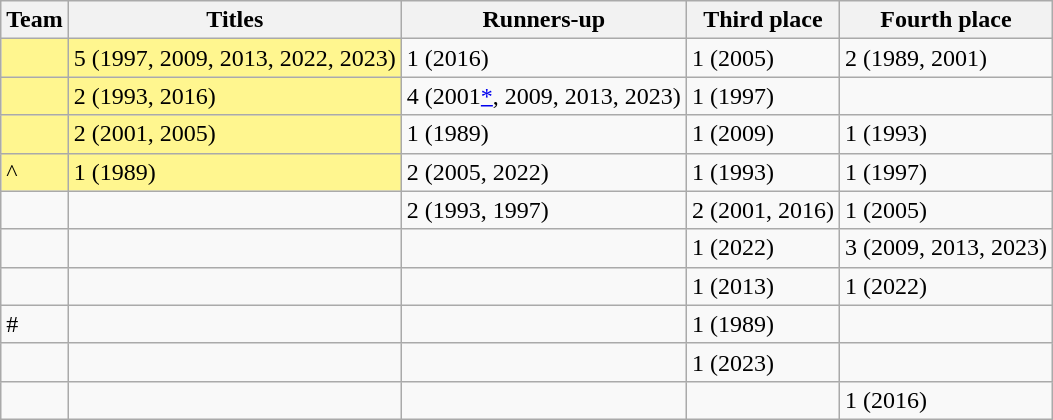<table class="wikitable sortable">
<tr>
<th>Team</th>
<th>Titles</th>
<th>Runners-up</th>
<th>Third place</th>
<th>Fourth place</th>
</tr>
<tr>
<td style=background:#FFF68F></td>
<td style=background:#FFF68F>5 (1997, 2009, 2013, 2022, 2023)</td>
<td>1 (2016)</td>
<td>1 (2005)</td>
<td>2 (1989, 2001)</td>
</tr>
<tr>
<td style=background:#FFF68F></td>
<td style=background:#FFF68F>2 (1993, 2016)</td>
<td>4 (2001<a href='#'>*</a>, 2009, 2013, 2023)</td>
<td>1 (1997)</td>
<td></td>
</tr>
<tr>
<td style=background:#FFF68F></td>
<td style=background:#FFF68F>2 (2001, 2005)</td>
<td>1 (1989)</td>
<td>1 (2009)</td>
<td>1 (1993)</td>
</tr>
<tr>
<td style=background:#FFF68F>^</td>
<td style=background:#FFF68F>1 (1989)</td>
<td>2 (2005, 2022)</td>
<td>1 (1993)</td>
<td>1 (1997)</td>
</tr>
<tr>
<td></td>
<td></td>
<td>2 (1993, 1997)</td>
<td>2 (2001, 2016)</td>
<td>1 (2005)</td>
</tr>
<tr>
<td></td>
<td></td>
<td></td>
<td>1 (2022)</td>
<td>3 (2009, 2013, 2023)</td>
</tr>
<tr>
<td></td>
<td></td>
<td></td>
<td>1 (2013)</td>
<td>1 (2022)</td>
</tr>
<tr>
<td>#</td>
<td></td>
<td></td>
<td>1 (1989)</td>
<td></td>
</tr>
<tr>
<td></td>
<td></td>
<td></td>
<td>1 (2023)</td>
<td></td>
</tr>
<tr>
<td></td>
<td></td>
<td></td>
<td></td>
<td>1 (2016)</td>
</tr>
</table>
